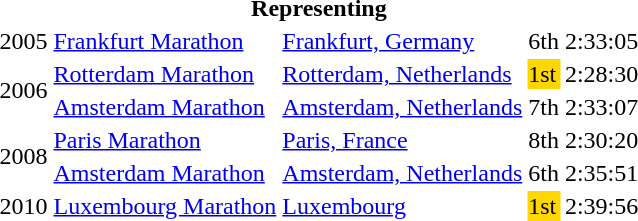<table>
<tr>
<th colspan="5">Representing </th>
</tr>
<tr>
<td>2005</td>
<td><a href='#'>Frankfurt Marathon</a></td>
<td><a href='#'>Frankfurt, Germany</a></td>
<td>6th</td>
<td>2:33:05</td>
</tr>
<tr>
<td rowspan=2>2006</td>
<td><a href='#'>Rotterdam Marathon</a></td>
<td><a href='#'>Rotterdam, Netherlands</a></td>
<td bgcolor="gold">1st</td>
<td>2:28:30</td>
</tr>
<tr>
<td><a href='#'>Amsterdam Marathon</a></td>
<td><a href='#'>Amsterdam, Netherlands</a></td>
<td>7th</td>
<td>2:33:07</td>
</tr>
<tr>
<td rowspan=2>2008</td>
<td><a href='#'>Paris Marathon</a></td>
<td><a href='#'>Paris, France</a></td>
<td>8th</td>
<td>2:30:20</td>
</tr>
<tr>
<td><a href='#'>Amsterdam Marathon</a></td>
<td><a href='#'>Amsterdam, Netherlands</a></td>
<td>6th</td>
<td>2:35:51</td>
</tr>
<tr>
<td>2010</td>
<td><a href='#'>Luxembourg Marathon</a></td>
<td><a href='#'>Luxembourg</a></td>
<td bgcolor="gold">1st</td>
<td>2:39:56</td>
</tr>
</table>
